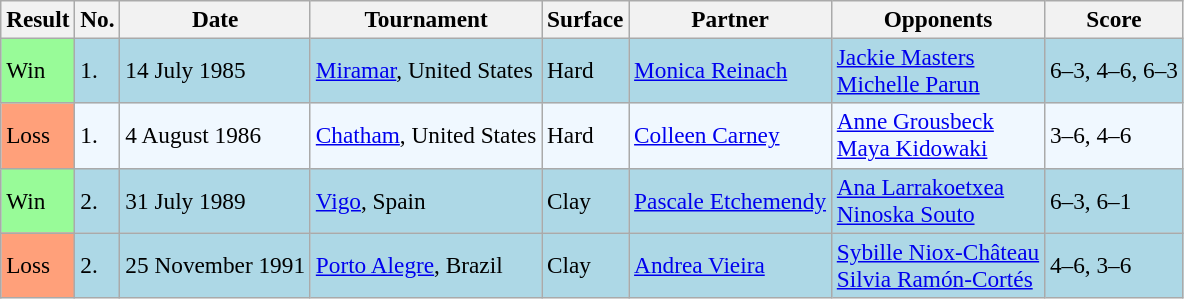<table class="sortable wikitable" style=font-size:97%>
<tr>
<th>Result</th>
<th>No.</th>
<th>Date</th>
<th>Tournament</th>
<th>Surface</th>
<th>Partner</th>
<th>Opponents</th>
<th>Score</th>
</tr>
<tr style="background:lightblue;">
<td style="background:#98fb98;">Win</td>
<td>1.</td>
<td>14 July 1985</td>
<td><a href='#'>Miramar</a>, United States</td>
<td>Hard</td>
<td> <a href='#'>Monica Reinach</a></td>
<td> <a href='#'>Jackie Masters</a> <br>  <a href='#'>Michelle Parun</a></td>
<td>6–3, 4–6, 6–3</td>
</tr>
<tr style="background:#f0f8ff;">
<td style="background:#ffa07a;">Loss</td>
<td>1.</td>
<td>4 August 1986</td>
<td><a href='#'>Chatham</a>, United States</td>
<td>Hard</td>
<td> <a href='#'>Colleen Carney</a></td>
<td> <a href='#'>Anne Grousbeck</a><br>  <a href='#'>Maya Kidowaki</a></td>
<td>3–6, 4–6</td>
</tr>
<tr style="background:lightblue;">
<td style="background:#98fb98;">Win</td>
<td>2.</td>
<td>31 July 1989</td>
<td><a href='#'>Vigo</a>, Spain</td>
<td>Clay</td>
<td> <a href='#'>Pascale Etchemendy</a></td>
<td> <a href='#'>Ana Larrakoetxea</a> <br>  <a href='#'>Ninoska Souto</a></td>
<td>6–3, 6–1</td>
</tr>
<tr bgcolor=lightblue>
<td style="background:#ffa07a;">Loss</td>
<td>2.</td>
<td>25 November 1991</td>
<td><a href='#'>Porto Alegre</a>, Brazil</td>
<td>Clay</td>
<td> <a href='#'>Andrea Vieira</a></td>
<td> <a href='#'>Sybille Niox-Château</a> <br>  <a href='#'>Silvia Ramón-Cortés</a></td>
<td>4–6, 3–6</td>
</tr>
</table>
